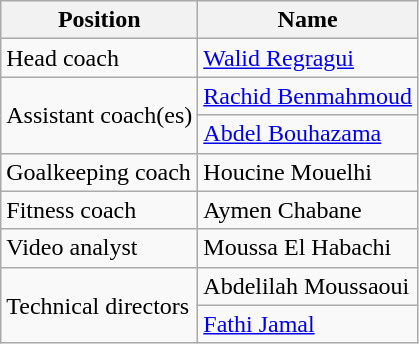<table class="wikitable sortable" style="text-align:center">
<tr>
<th>Position</th>
<th>Name</th>
</tr>
<tr>
<td style="text-align:left;">Head coach</td>
<td style="text-align:left;"> <a href='#'>Walid Regragui</a></td>
</tr>
<tr>
<td style="text-align:left;" rowspan=2>Assistant coach(es)</td>
<td style="text-align:left;"> <a href='#'>Rachid Benmahmoud</a></td>
</tr>
<tr>
<td style="text-align:left;"> <a href='#'>Abdel Bouhazama</a></td>
</tr>
<tr>
<td style="text-align:left;">Goalkeeping coach</td>
<td style="text-align:left;"> Houcine Mouelhi</td>
</tr>
<tr>
<td style="text-align:left;">Fitness coach</td>
<td style="text-align:left;"> Aymen Chabane</td>
</tr>
<tr>
<td style="text-align:left;">Video analyst</td>
<td style="text-align:left;"> Moussa El Habachi</td>
</tr>
<tr>
<td rowspan="2" style="text-align:left;'rowspan=3">Technical directors</td>
<td style="text-align:left;"> Abdelilah Moussaoui</td>
</tr>
<tr>
<td style="text-align:left;"> <a href='#'>Fathi Jamal</a></td>
</tr>
</table>
